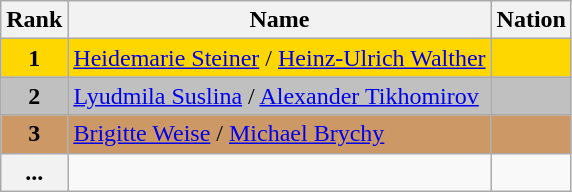<table class="wikitable">
<tr>
<th>Rank</th>
<th>Name</th>
<th>Nation</th>
</tr>
<tr bgcolor="gold">
<td align="center"><strong>1</strong></td>
<td><a href='#'>Heidemarie Steiner</a> / <a href='#'>Heinz-Ulrich Walther</a></td>
<td></td>
</tr>
<tr bgcolor="silver">
<td align="center"><strong>2</strong></td>
<td><a href='#'>Lyudmila Suslina</a> / <a href='#'>Alexander Tikhomirov</a></td>
<td></td>
</tr>
<tr bgcolor="cc9966">
<td align="center"><strong>3</strong></td>
<td><a href='#'>Brigitte Weise</a> / <a href='#'>Michael Brychy</a></td>
<td></td>
</tr>
<tr>
<th>...</th>
<td></td>
<td></td>
</tr>
</table>
